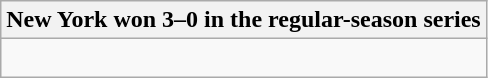<table class="wikitable collapsible collapsed">
<tr>
<th>New York won 3–0 in the regular-season series</th>
</tr>
<tr>
<td><br>

</td>
</tr>
</table>
